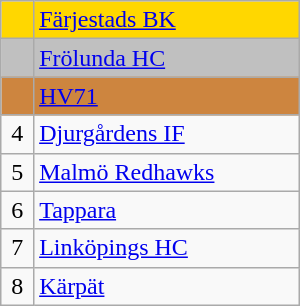<table class="wikitable" width="200px">
<tr style="background:#ffd700;">
<td align=center></td>
<td> <a href='#'>Färjestads BK</a></td>
</tr>
<tr style="background:#c0c0c0;">
<td align=center></td>
<td> <a href='#'>Frölunda HC</a></td>
</tr>
<tr style="background:#CD853F;">
<td align=center></td>
<td> <a href='#'>HV71</a></td>
</tr>
<tr>
<td align=center>4</td>
<td> <a href='#'>Djurgårdens IF</a></td>
</tr>
<tr>
<td align=center>5</td>
<td> <a href='#'>Malmö Redhawks</a></td>
</tr>
<tr>
<td align=center>6</td>
<td> <a href='#'>Tappara</a></td>
</tr>
<tr>
<td align=center>7</td>
<td> <a href='#'>Linköpings HC</a></td>
</tr>
<tr>
<td align=center>8</td>
<td> <a href='#'>Kärpät</a></td>
</tr>
</table>
